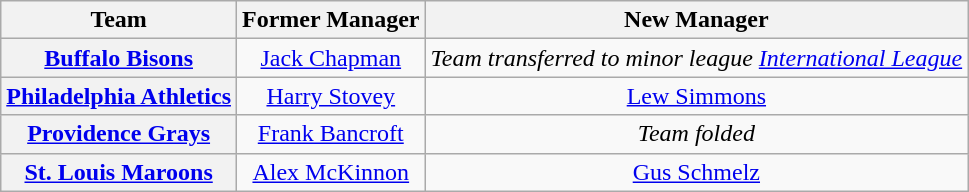<table class="wikitable plainrowheaders" style="text-align:center;">
<tr>
<th scope="col">Team</th>
<th scope="col">Former Manager</th>
<th scope="col">New Manager</th>
</tr>
<tr>
<th scope="row" style="text-align:center;"><a href='#'>Buffalo Bisons</a></th>
<td><a href='#'>Jack Chapman</a></td>
<td><em>Team transferred to minor league <a href='#'>International League</a></em></td>
</tr>
<tr>
<th scope="row" style="text-align:center;"><a href='#'>Philadelphia Athletics</a></th>
<td><a href='#'>Harry Stovey</a></td>
<td><a href='#'>Lew Simmons</a></td>
</tr>
<tr>
<th scope="row" style="text-align:center;"><a href='#'>Providence Grays</a></th>
<td><a href='#'>Frank Bancroft</a></td>
<td><em>Team folded</em></td>
</tr>
<tr>
<th scope="row" style="text-align:center;"><a href='#'>St. Louis Maroons</a></th>
<td><a href='#'>Alex McKinnon</a></td>
<td><a href='#'>Gus Schmelz</a></td>
</tr>
</table>
